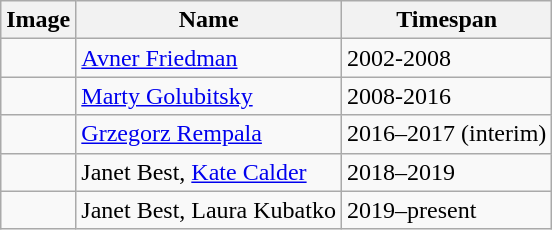<table class="wikitable sortable">
<tr>
<th>Image</th>
<th>Name</th>
<th>Timespan</th>
</tr>
<tr>
<td></td>
<td><a href='#'>Avner Friedman</a></td>
<td>2002-2008</td>
</tr>
<tr>
<td></td>
<td><a href='#'>Marty Golubitsky</a></td>
<td>2008-2016</td>
</tr>
<tr>
<td></td>
<td><a href='#'>Grzegorz Rempala</a></td>
<td>2016–2017 (interim)</td>
</tr>
<tr>
<td></td>
<td>Janet Best, <a href='#'>Kate Calder</a></td>
<td>2018–2019</td>
</tr>
<tr>
<td></td>
<td>Janet Best, Laura Kubatko</td>
<td>2019–present</td>
</tr>
</table>
